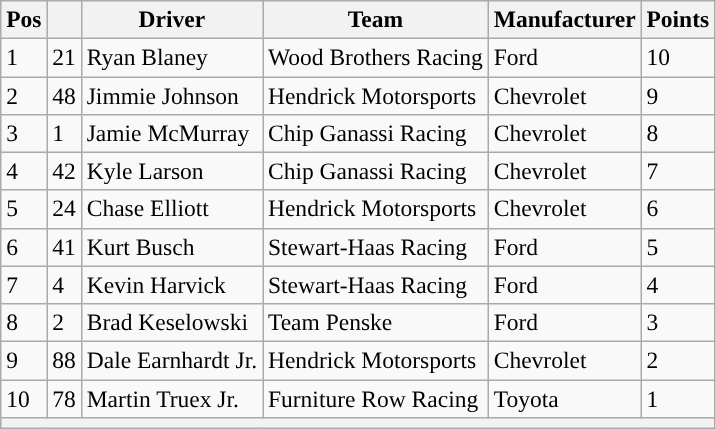<table class="wikitable" style="font-size:98%">
<tr>
<th>Pos</th>
<th></th>
<th>Driver</th>
<th>Team</th>
<th>Manufacturer</th>
<th>Points</th>
</tr>
<tr>
<td>1</td>
<td>21</td>
<td>Ryan Blaney</td>
<td>Wood Brothers Racing</td>
<td>Ford</td>
<td>10</td>
</tr>
<tr>
<td>2</td>
<td>48</td>
<td>Jimmie Johnson</td>
<td>Hendrick Motorsports</td>
<td>Chevrolet</td>
<td>9</td>
</tr>
<tr>
<td>3</td>
<td>1</td>
<td>Jamie McMurray</td>
<td>Chip Ganassi Racing</td>
<td>Chevrolet</td>
<td>8</td>
</tr>
<tr>
<td>4</td>
<td>42</td>
<td>Kyle Larson</td>
<td>Chip Ganassi Racing</td>
<td>Chevrolet</td>
<td>7</td>
</tr>
<tr>
<td>5</td>
<td>24</td>
<td>Chase Elliott</td>
<td>Hendrick Motorsports</td>
<td>Chevrolet</td>
<td>6</td>
</tr>
<tr>
<td>6</td>
<td>41</td>
<td>Kurt Busch</td>
<td>Stewart-Haas Racing</td>
<td>Ford</td>
<td>5</td>
</tr>
<tr>
<td>7</td>
<td>4</td>
<td>Kevin Harvick</td>
<td>Stewart-Haas Racing</td>
<td>Ford</td>
<td>4</td>
</tr>
<tr>
<td>8</td>
<td>2</td>
<td>Brad Keselowski</td>
<td>Team Penske</td>
<td>Ford</td>
<td>3</td>
</tr>
<tr>
<td>9</td>
<td>88</td>
<td>Dale Earnhardt Jr.</td>
<td>Hendrick Motorsports</td>
<td>Chevrolet</td>
<td>2</td>
</tr>
<tr>
<td>10</td>
<td>78</td>
<td>Martin Truex Jr.</td>
<td>Furniture Row Racing</td>
<td>Toyota</td>
<td>1</td>
</tr>
<tr>
<th colspan="6"></th>
</tr>
</table>
